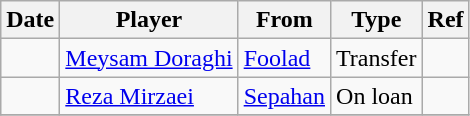<table class="wikitable">
<tr>
<th><strong>Date</strong></th>
<th><strong>Player</strong></th>
<th><strong>From</strong></th>
<th><strong>Type</strong></th>
<th><strong>Ref</strong></th>
</tr>
<tr>
<td></td>
<td> <a href='#'>Meysam Doraghi</a></td>
<td> <a href='#'>Foolad</a></td>
<td>Transfer</td>
<td></td>
</tr>
<tr>
<td></td>
<td> <a href='#'>Reza Mirzaei</a></td>
<td> <a href='#'>Sepahan</a></td>
<td>On loan</td>
<td></td>
</tr>
<tr>
</tr>
</table>
